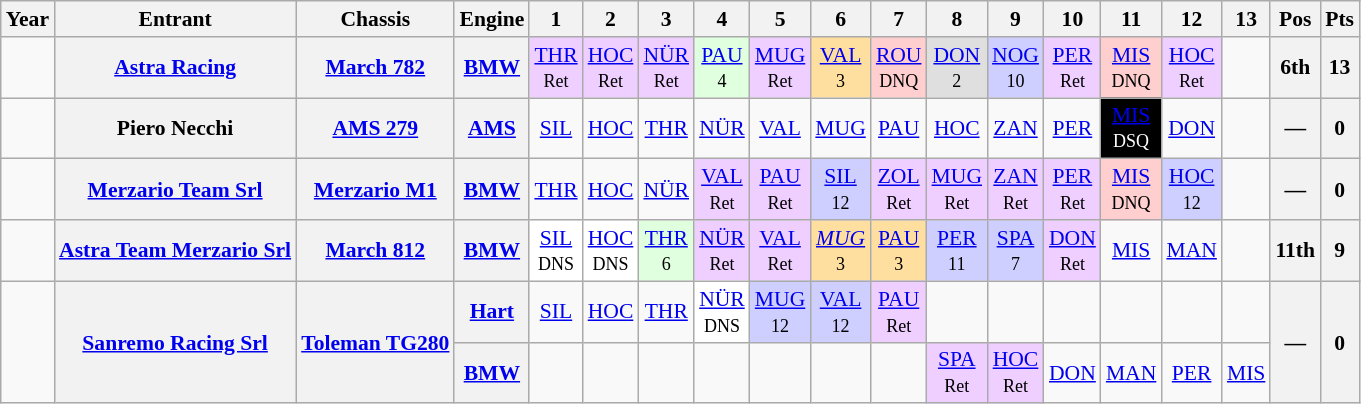<table class="wikitable" style="text-align:center; font-size:90%">
<tr>
<th>Year</th>
<th>Entrant</th>
<th>Chassis</th>
<th>Engine</th>
<th>1</th>
<th>2</th>
<th>3</th>
<th>4</th>
<th>5</th>
<th>6</th>
<th>7</th>
<th>8</th>
<th>9</th>
<th>10</th>
<th>11</th>
<th>12</th>
<th>13</th>
<th>Pos</th>
<th>Pts</th>
</tr>
<tr>
<td></td>
<th><a href='#'>Astra Racing</a></th>
<th><a href='#'>March 782</a></th>
<th><a href='#'>BMW</a></th>
<td style="background:#EFCFFF;"><a href='#'>THR</a><br><small>Ret</small></td>
<td style="background:#EFCFFF;"><a href='#'>HOC</a><br><small>Ret</small></td>
<td style="background:#EFCFFF;"><a href='#'>NÜR</a><br><small>Ret</small></td>
<td style="background:#DFFFDF;"><a href='#'>PAU</a><br><small>4</small></td>
<td style="background:#EFCFFF;"><a href='#'>MUG</a><br><small>Ret</small></td>
<td style="background:#FFDF9F;"><a href='#'>VAL</a><br><small>3</small></td>
<td style="background:#FFCFCF;"><a href='#'>ROU</a><br><small>DNQ</small></td>
<td style="background:#DFDFDF;"><a href='#'>DON</a><br><small>2</small></td>
<td style="background:#CFCFFF;"><a href='#'>NOG</a><br><small>10</small></td>
<td style="background:#EFCFFF;"><a href='#'>PER</a><br><small>Ret</small></td>
<td style="background:#FFCFCF;"><a href='#'>MIS</a><br><small>DNQ</small></td>
<td style="background:#EFCFFF;"><a href='#'>HOC</a><br><small>Ret</small></td>
<td></td>
<th><strong>6th</strong></th>
<th><strong>13</strong></th>
</tr>
<tr>
<td></td>
<th>Piero Necchi</th>
<th><a href='#'>AMS 279</a></th>
<th><a href='#'>AMS</a></th>
<td><a href='#'>SIL</a><br><small></small></td>
<td><a href='#'>HOC</a><br><small></small></td>
<td><a href='#'>THR</a><br><small></small></td>
<td><a href='#'>NÜR</a><br><small></small></td>
<td><a href='#'>VAL</a><br><small></small></td>
<td><a href='#'>MUG</a><br><small></small></td>
<td><a href='#'>PAU</a><br><small></small></td>
<td><a href='#'>HOC</a><br><small></small></td>
<td><a href='#'>ZAN</a><br><small></small></td>
<td><a href='#'>PER</a><br><small></small></td>
<td style="background:black; color:white"><a href='#'><span>MIS</span></a><br><small>DSQ</small></td>
<td><a href='#'>DON</a><br><small></small></td>
<td></td>
<th>—</th>
<th>0</th>
</tr>
<tr>
<td></td>
<th><a href='#'>Merzario Team Srl</a></th>
<th><a href='#'>Merzario M1</a></th>
<th><a href='#'>BMW</a></th>
<td><a href='#'>THR</a><br><small></small></td>
<td><a href='#'>HOC</a><br><small></small></td>
<td><a href='#'>NÜR</a><br><small></small></td>
<td style="background:#EFCFFF;"><a href='#'>VAL</a><br><small>Ret</small></td>
<td style="background:#EFCFFF;"><a href='#'>PAU</a><br><small>Ret</small></td>
<td style="background:#CFCFFF;"><a href='#'>SIL</a><br><small>12</small></td>
<td style="background:#EFCFFF;"><a href='#'>ZOL</a><br><small>Ret</small></td>
<td style="background:#EFCFFF;"><a href='#'>MUG</a><br><small>Ret</small></td>
<td style="background:#EFCFFF;"><a href='#'>ZAN</a><br><small>Ret</small></td>
<td style="background:#EFCFFF;"><a href='#'>PER</a><br><small>Ret</small></td>
<td style="background:#FFCFCF;"><a href='#'>MIS</a><br><small>DNQ</small></td>
<td style="background:#CFCFFF;"><a href='#'>HOC</a><br><small>12</small></td>
<td></td>
<th>—</th>
<th>0</th>
</tr>
<tr>
<td></td>
<th><a href='#'>Astra Team Merzario Srl</a></th>
<th><a href='#'>March 812</a></th>
<th><a href='#'>BMW</a></th>
<td style="background:#FFFFFF;"><a href='#'>SIL</a><br><small>DNS</small></td>
<td style="background:#FFFFFF;"><a href='#'>HOC</a><br><small>DNS</small></td>
<td style="background:#DFFFDF;"><a href='#'>THR</a><br><small>6</small></td>
<td style="background:#EFCFFF;"><a href='#'>NÜR</a><br><small>Ret</small></td>
<td style="background:#EFCFFF;"><a href='#'>VAL</a><br><small>Ret</small></td>
<td style="background:#FFDF9F;"><em><a href='#'>MUG</a></em><br><small>3</small></td>
<td style="background:#FFDF9F;"><a href='#'>PAU</a><br><small>3</small></td>
<td style="background:#CFCFFF;"><a href='#'>PER</a><br><small>11</small></td>
<td style="background:#CFCFFF;"><a href='#'>SPA</a><br><small>7</small></td>
<td style="background:#EFCFFF;"><a href='#'>DON</a><br><small>Ret</small></td>
<td><a href='#'>MIS</a><br><small></small></td>
<td><a href='#'>MAN</a><br><small></small></td>
<td></td>
<th>11th</th>
<th>9</th>
</tr>
<tr>
<td rowspan=2></td>
<th rowspan=2><a href='#'>Sanremo Racing Srl</a></th>
<th rowspan=2><a href='#'>Toleman TG280</a></th>
<th><a href='#'>Hart</a></th>
<td><a href='#'>SIL</a><br><small></small></td>
<td><a href='#'>HOC</a><br><small></small></td>
<td><a href='#'>THR</a><br><small></small></td>
<td style="background:#FFFFFF;"><a href='#'>NÜR</a><br><small>DNS</small></td>
<td style="background:#CFCFFF;"><a href='#'>MUG</a><br><small>12</small></td>
<td style="background:#CFCFFF;"><a href='#'>VAL</a><br><small>12</small></td>
<td style="background:#EFCFFF;"><a href='#'>PAU</a><br><small>Ret</small></td>
<td></td>
<td></td>
<td></td>
<td></td>
<td></td>
<td></td>
<th rowspan=2>—</th>
<th rowspan=2>0</th>
</tr>
<tr>
<th><a href='#'>BMW</a></th>
<td></td>
<td></td>
<td></td>
<td></td>
<td></td>
<td></td>
<td></td>
<td style="background:#EFCFFF;"><a href='#'>SPA</a><br><small>Ret</small></td>
<td style="background:#EFCFFF;"><a href='#'>HOC</a><br><small>Ret</small></td>
<td><a href='#'>DON</a><br><small></small></td>
<td><a href='#'>MAN</a><br><small></small></td>
<td><a href='#'>PER</a><br><small></small></td>
<td><a href='#'>MIS</a><br><small></small></td>
</tr>
</table>
